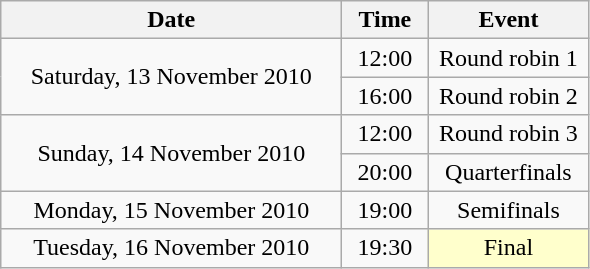<table class = "wikitable" style="text-align:center;">
<tr>
<th width=220>Date</th>
<th width=50>Time</th>
<th width=100>Event</th>
</tr>
<tr>
<td rowspan=2>Saturday, 13 November 2010</td>
<td>12:00</td>
<td>Round robin 1</td>
</tr>
<tr>
<td>16:00</td>
<td>Round robin 2</td>
</tr>
<tr>
<td rowspan=2>Sunday, 14 November 2010</td>
<td>12:00</td>
<td>Round robin 3</td>
</tr>
<tr>
<td>20:00</td>
<td>Quarterfinals</td>
</tr>
<tr>
<td>Monday, 15 November 2010</td>
<td>19:00</td>
<td>Semifinals</td>
</tr>
<tr>
<td>Tuesday, 16 November 2010</td>
<td>19:30</td>
<td bgcolor=ffffcc>Final</td>
</tr>
</table>
